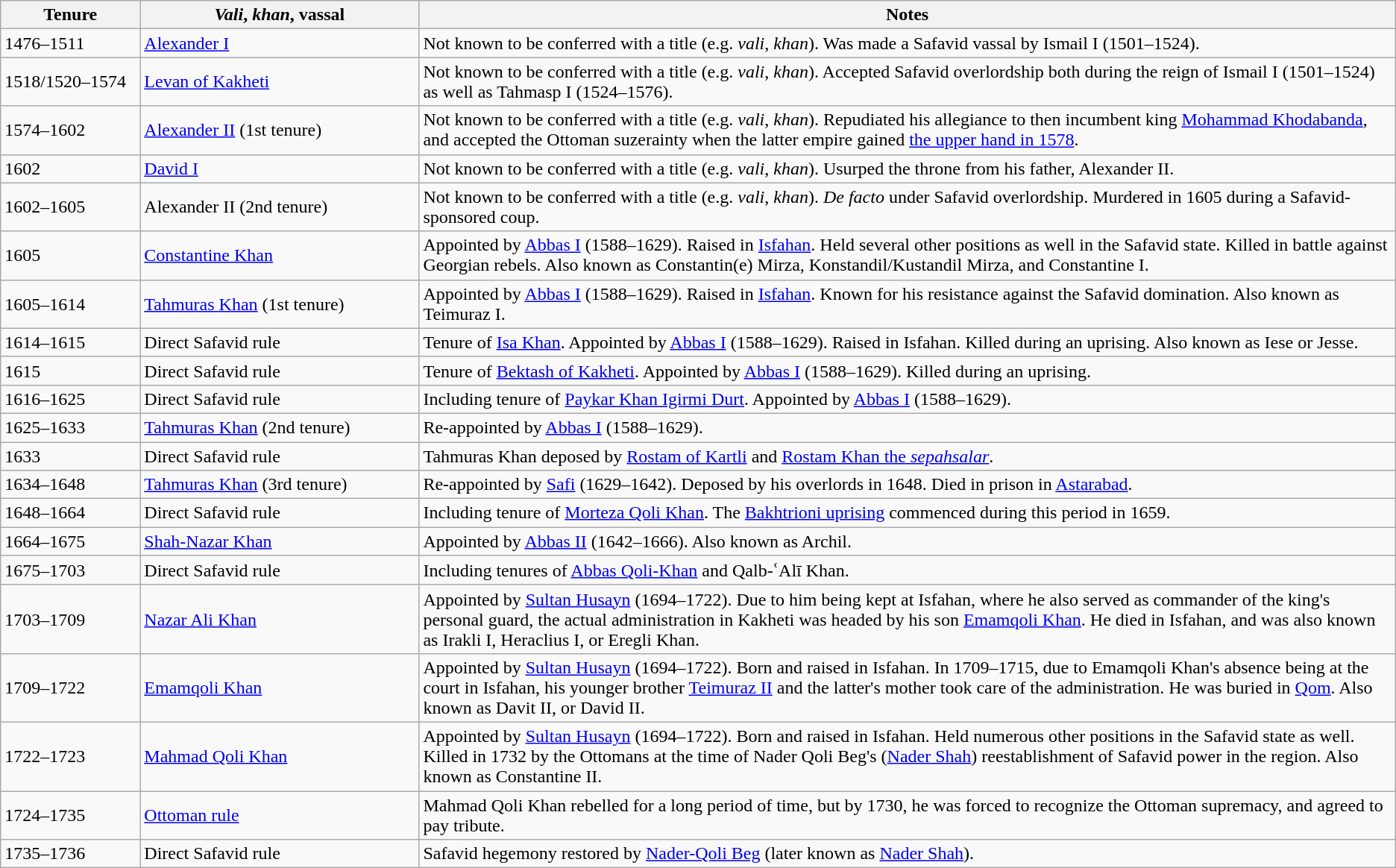<table class="wikitable">
<tr>
<th width="10%">Tenure</th>
<th width="20%"><em>Vali</em>, <em>khan</em>, vassal</th>
<th>Notes</th>
</tr>
<tr>
<td>1476–1511</td>
<td><a href='#'>Alexander I</a></td>
<td>Not known to be conferred with a title (e.g. <em>vali</em>, <em>khan</em>). Was made a Safavid vassal by Ismail I (1501–1524).</td>
</tr>
<tr>
<td>1518/1520–1574</td>
<td><a href='#'>Levan of Kakheti</a></td>
<td>Not known to be conferred with a title (e.g. <em>vali</em>, <em>khan</em>). Accepted Safavid overlordship both during the reign of Ismail I (1501–1524) as well as Tahmasp I (1524–1576).</td>
</tr>
<tr>
<td>1574–1602</td>
<td><a href='#'>Alexander II</a> (1st tenure)</td>
<td>Not known to be conferred with a title (e.g. <em>vali</em>, <em>khan</em>). Repudiated his allegiance to then incumbent king <a href='#'>Mohammad Khodabanda</a>, and accepted the Ottoman suzerainty when the latter empire gained <a href='#'>the upper hand in 1578</a>.</td>
</tr>
<tr>
<td>1602</td>
<td><a href='#'>David I</a></td>
<td>Not known to be conferred with a title (e.g. <em>vali</em>, <em>khan</em>). Usurped the throne from his father, Alexander II.</td>
</tr>
<tr>
<td>1602–1605</td>
<td>Alexander II (2nd tenure)</td>
<td>Not known to be conferred with a title (e.g. <em>vali</em>, <em>khan</em>). <em>De facto</em> under Safavid overlordship. Murdered in 1605 during a Safavid-sponsored coup.</td>
</tr>
<tr>
<td>1605</td>
<td><a href='#'>Constantine Khan</a></td>
<td>Appointed by <a href='#'>Abbas I</a> (1588–1629). Raised in <a href='#'>Isfahan</a>. Held several other positions as well in the Safavid state. Killed in battle against Georgian rebels. Also known as Constantin(e) Mirza, Konstandil/Kustandil Mirza, and Constantine I.</td>
</tr>
<tr>
<td>1605–1614</td>
<td><a href='#'>Tahmuras Khan</a> (1st tenure)</td>
<td>Appointed by <a href='#'>Abbas I</a> (1588–1629). Raised in <a href='#'>Isfahan</a>. Known for his resistance against the Safavid domination. Also known as Teimuraz I.</td>
</tr>
<tr>
<td>1614–1615</td>
<td>Direct Safavid rule</td>
<td>Tenure of <a href='#'>Isa Khan</a>. Appointed by <a href='#'>Abbas I</a> (1588–1629). Raised in Isfahan. Killed during an uprising. Also known as Iese or Jesse.</td>
</tr>
<tr>
<td>1615</td>
<td>Direct Safavid rule</td>
<td>Tenure of  <a href='#'>Bektash of Kakheti</a>. Appointed by <a href='#'>Abbas I</a> (1588–1629). Killed during an uprising.</td>
</tr>
<tr>
<td>1616–1625</td>
<td>Direct Safavid rule</td>
<td>Including tenure of <a href='#'>Paykar Khan Igirmi Durt</a>. Appointed by <a href='#'>Abbas I</a> (1588–1629).</td>
</tr>
<tr>
<td>1625–1633</td>
<td><a href='#'>Tahmuras Khan</a> (2nd tenure)</td>
<td>Re-appointed by <a href='#'>Abbas I</a> (1588–1629).</td>
</tr>
<tr>
<td>1633</td>
<td>Direct Safavid rule</td>
<td>Tahmuras Khan deposed by <a href='#'>Rostam of Kartli</a> and <a href='#'>Rostam Khan the <em>sepahsalar</em></a>.</td>
</tr>
<tr>
<td>1634–1648</td>
<td><a href='#'>Tahmuras Khan</a> (3rd tenure)</td>
<td>Re-appointed by <a href='#'>Safi</a> (1629–1642). Deposed by his overlords in 1648. Died in prison in <a href='#'>Astarabad</a>.</td>
</tr>
<tr>
<td>1648–1664</td>
<td>Direct Safavid rule</td>
<td>Including tenure of <a href='#'>Morteza Qoli Khan</a>. The <a href='#'>Bakhtrioni uprising</a> commenced during this period in 1659.</td>
</tr>
<tr>
<td>1664–1675</td>
<td><a href='#'>Shah-Nazar Khan</a></td>
<td>Appointed by <a href='#'>Abbas II</a> (1642–1666). Also known as Archil.</td>
</tr>
<tr>
<td>1675–1703</td>
<td>Direct Safavid rule</td>
<td>Including tenures of <a href='#'>Abbas Qoli-Khan</a> and Qalb-ʿAlī Khan.</td>
</tr>
<tr>
<td>1703–1709</td>
<td><a href='#'>Nazar Ali Khan</a></td>
<td>Appointed by <a href='#'>Sultan Husayn</a> (1694–1722). Due to him being kept at Isfahan, where he also served as commander of the king's personal guard, the actual administration in Kakheti was headed by his son <a href='#'>Emamqoli Khan</a>. He died in Isfahan, and was also known as Irakli I, Heraclius I, or Eregli Khan.</td>
</tr>
<tr>
<td>1709–1722</td>
<td><a href='#'>Emamqoli Khan</a></td>
<td>Appointed by <a href='#'>Sultan Husayn</a> (1694–1722). Born and raised in Isfahan. In 1709–1715, due to Emamqoli Khan's absence being at the court in Isfahan, his younger brother <a href='#'>Teimuraz II</a> and the latter's mother took care of the administration. He was buried in <a href='#'>Qom</a>. Also known as Davit II, or David II.</td>
</tr>
<tr>
<td>1722–1723</td>
<td><a href='#'>Mahmad Qoli Khan</a></td>
<td>Appointed by <a href='#'>Sultan Husayn</a> (1694–1722). Born and raised in Isfahan. Held numerous other positions in the Safavid state as well. Killed in 1732 by the Ottomans at the time of Nader Qoli Beg's (<a href='#'>Nader Shah</a>) reestablishment of Safavid power in the region. Also known as Constantine II.</td>
</tr>
<tr>
<td>1724–1735</td>
<td><a href='#'>Ottoman rule</a></td>
<td>Mahmad Qoli Khan rebelled for a long period of time, but by 1730, he was forced to recognize the Ottoman supremacy, and agreed to pay tribute.</td>
</tr>
<tr>
<td>1735–1736</td>
<td>Direct Safavid rule</td>
<td>Safavid hegemony restored by <a href='#'>Nader-Qoli Beg</a> (later known as <a href='#'>Nader Shah</a>).</td>
</tr>
</table>
